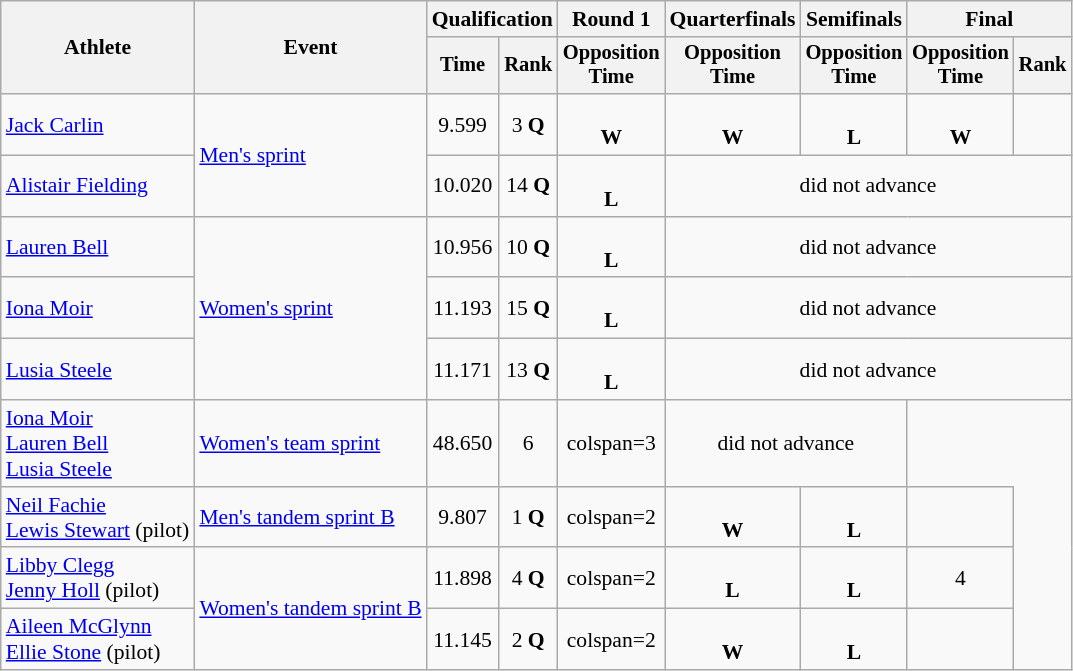<table class="wikitable" style="font-size:90%;">
<tr>
<th rowspan=2>Athlete</th>
<th rowspan=2>Event</th>
<th colspan=2>Qualification</th>
<th>Round 1</th>
<th>Quarterfinals</th>
<th>Semifinals</th>
<th colspan=2>Final</th>
</tr>
<tr style="font-size:95%">
<th>Time</th>
<th>Rank</th>
<th>Opposition<br>Time</th>
<th>Opposition<br>Time</th>
<th>Opposition<br>Time</th>
<th>Opposition<br>Time</th>
<th>Rank</th>
</tr>
<tr align=center>
<td align=left><a href='#'>Jack Carlin</a></td>
<td align=left rowspan=2><a href='#'>Men's sprint</a></td>
<td>9.599</td>
<td>3 <strong>Q</strong></td>
<td><br><strong>W</strong></td>
<td><br><strong>W</strong></td>
<td><br><strong>L</strong></td>
<td><br><strong>W</strong></td>
<td></td>
</tr>
<tr align=center>
<td align=left><a href='#'>Alistair Fielding</a></td>
<td>10.020</td>
<td>14 <strong>Q</strong></td>
<td><br><strong>L</strong></td>
<td colspan=4>did not advance</td>
</tr>
<tr align=center>
<td align=left><a href='#'>Lauren Bell</a></td>
<td align=left rowspan=3><a href='#'>Women's sprint</a></td>
<td>10.956</td>
<td>10 <strong>Q</strong></td>
<td><br><strong>L</strong></td>
<td colspan=4>did not advance</td>
</tr>
<tr align=center>
<td align=left><a href='#'>Iona Moir</a></td>
<td>11.193</td>
<td>15 <strong>Q</strong></td>
<td><br><strong>L</strong></td>
<td colspan=4>did not advance</td>
</tr>
<tr align=center>
<td align=left><a href='#'>Lusia Steele</a></td>
<td>11.171</td>
<td>13 <strong>Q</strong></td>
<td><br><strong>L</strong></td>
<td colspan=4>did not advance</td>
</tr>
<tr align=center>
<td align=left><a href='#'>Iona Moir</a><br><a href='#'>Lauren Bell</a><br><a href='#'>Lusia Steele</a></td>
<td align=left><a href='#'>Women's team sprint</a></td>
<td>48.650</td>
<td>6</td>
<td>colspan=3 </td>
<td colspan=2>did not advance</td>
</tr>
<tr align=center>
<td align=left><a href='#'>Neil Fachie</a><br><a href='#'>Lewis Stewart</a> (pilot)</td>
<td align=left><a href='#'>Men's tandem sprint B</a></td>
<td>9.807</td>
<td>1 <strong>Q</strong></td>
<td>colspan=2 </td>
<td><br><strong>W</strong></td>
<td><br><strong>L</strong></td>
<td></td>
</tr>
<tr align=center>
<td align=left><a href='#'>Libby Clegg</a><br><a href='#'>Jenny Holl</a> (pilot)</td>
<td align=left rowspan=2><a href='#'>Women's tandem sprint B</a></td>
<td>11.898</td>
<td>4 <strong>Q</strong></td>
<td>colspan=2 </td>
<td><br><strong>L</strong></td>
<td><br><strong>L</strong></td>
<td>4</td>
</tr>
<tr align=center>
<td align=left><a href='#'>Aileen McGlynn</a><br><a href='#'>Ellie Stone</a> (pilot)</td>
<td>11.145</td>
<td>2 <strong>Q</strong></td>
<td>colspan=2 </td>
<td><br><strong>W</strong></td>
<td><br><strong>L</strong></td>
<td></td>
</tr>
</table>
